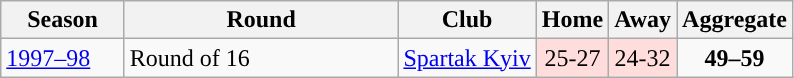<table class="wikitable">
<tr>
<th width=75>Season</th>
<th width=175>Round</th>
<th>Club</th>
<th>Home</th>
<th>Away</th>
<th>Aggregate</th>
</tr>
<tr>
<td rowspan=1><a href='#'>1997–98</a></td>
<td>Round of 16</td>
<td> <a href='#'>Spartak Kyiv</a></td>
<td style="text-align:center; background:#fdd;">25-27</td>
<td style="text-align:center; background:#fdd;">24-32</td>
<td style="text-align:center;"><strong>49–59</strong></td>
</tr>
</table>
